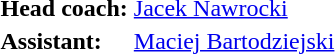<table>
<tr>
<td><strong>Head coach:</strong></td>
<td><a href='#'>Jacek Nawrocki</a></td>
</tr>
<tr>
<td><strong>Assistant:</strong></td>
<td><a href='#'>Maciej Bartodziejski</a></td>
</tr>
<tr>
</tr>
</table>
